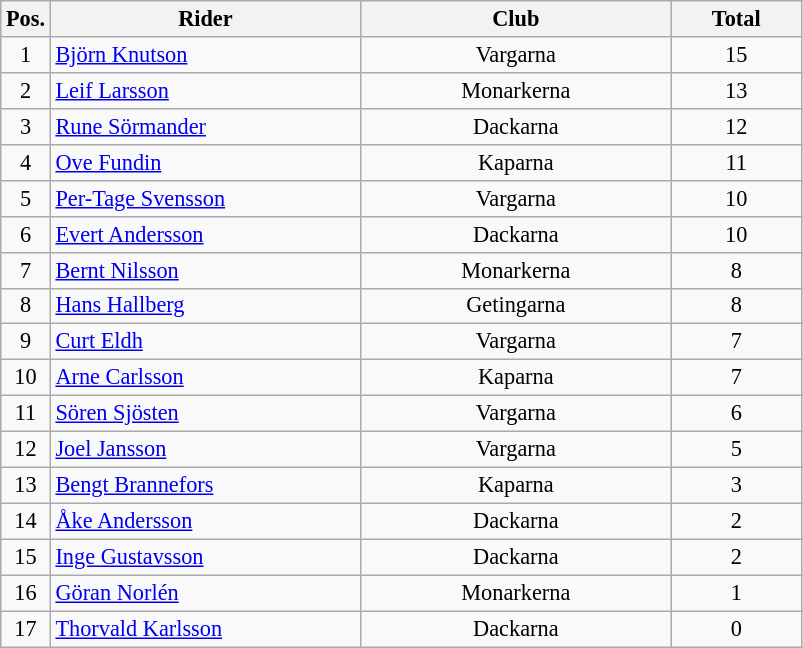<table class=wikitable style="font-size:93%;">
<tr>
<th width=25px>Pos.</th>
<th width=200px>Rider</th>
<th width=200px>Club</th>
<th width=80px>Total</th>
</tr>
<tr align=center>
<td>1</td>
<td align=left><a href='#'>Björn Knutson</a></td>
<td>Vargarna</td>
<td>15</td>
</tr>
<tr align=center>
<td>2</td>
<td align=left><a href='#'>Leif Larsson</a></td>
<td>Monarkerna</td>
<td>13</td>
</tr>
<tr align=center>
<td>3</td>
<td align=left><a href='#'>Rune Sörmander</a></td>
<td>Dackarna</td>
<td>12</td>
</tr>
<tr align=center>
<td>4</td>
<td align=left><a href='#'>Ove Fundin</a></td>
<td>Kaparna</td>
<td>11</td>
</tr>
<tr align=center>
<td>5</td>
<td align=left><a href='#'>Per-Tage Svensson</a></td>
<td>Vargarna</td>
<td>10</td>
</tr>
<tr align=center>
<td>6</td>
<td align=left><a href='#'>Evert Andersson</a></td>
<td>Dackarna</td>
<td>10</td>
</tr>
<tr align=center>
<td>7</td>
<td align=left><a href='#'>Bernt Nilsson</a></td>
<td>Monarkerna</td>
<td>8</td>
</tr>
<tr align=center>
<td>8</td>
<td align=left><a href='#'>Hans Hallberg</a></td>
<td>Getingarna</td>
<td>8</td>
</tr>
<tr align=center>
<td>9</td>
<td align=left><a href='#'>Curt Eldh</a></td>
<td>Vargarna</td>
<td>7</td>
</tr>
<tr align=center>
<td>10</td>
<td align=left><a href='#'>Arne Carlsson</a></td>
<td>Kaparna</td>
<td>7</td>
</tr>
<tr align=center>
<td>11</td>
<td align=left><a href='#'>Sören Sjösten</a></td>
<td>Vargarna</td>
<td>6</td>
</tr>
<tr align=center>
<td>12</td>
<td align=left><a href='#'>Joel Jansson</a></td>
<td>Vargarna</td>
<td>5</td>
</tr>
<tr align=center>
<td>13</td>
<td align=left><a href='#'>Bengt Brannefors</a></td>
<td>Kaparna</td>
<td>3</td>
</tr>
<tr align=center>
<td>14</td>
<td align=left><a href='#'>Åke Andersson</a></td>
<td>Dackarna</td>
<td>2</td>
</tr>
<tr align=center>
<td>15</td>
<td align=left><a href='#'>Inge Gustavsson</a></td>
<td>Dackarna</td>
<td>2</td>
</tr>
<tr align=center>
<td>16</td>
<td align=left><a href='#'>Göran Norlén</a></td>
<td>Monarkerna</td>
<td>1</td>
</tr>
<tr align=center>
<td>17</td>
<td align=left><a href='#'>Thorvald Karlsson</a></td>
<td>Dackarna</td>
<td>0</td>
</tr>
</table>
